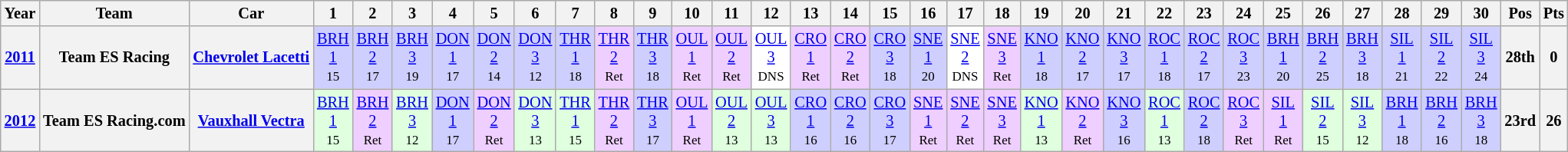<table class="wikitable" style="text-align:center; font-size:85%">
<tr>
<th>Year</th>
<th>Team</th>
<th>Car</th>
<th>1</th>
<th>2</th>
<th>3</th>
<th>4</th>
<th>5</th>
<th>6</th>
<th>7</th>
<th>8</th>
<th>9</th>
<th>10</th>
<th>11</th>
<th>12</th>
<th>13</th>
<th>14</th>
<th>15</th>
<th>16</th>
<th>17</th>
<th>18</th>
<th>19</th>
<th>20</th>
<th>21</th>
<th>22</th>
<th>23</th>
<th>24</th>
<th>25</th>
<th>26</th>
<th>27</th>
<th>28</th>
<th>29</th>
<th>30</th>
<th>Pos</th>
<th>Pts</th>
</tr>
<tr>
<th><a href='#'>2011</a></th>
<th nowrap>Team ES Racing</th>
<th nowrap><a href='#'>Chevrolet Lacetti</a></th>
<td style="background:#CFCFFF;"><a href='#'>BRH<br>1</a><br><small>15</small></td>
<td style="background:#CFCFFF;"><a href='#'>BRH<br>2</a><br><small>17</small></td>
<td style="background:#CFCFFF;"><a href='#'>BRH<br>3</a><br><small>19</small></td>
<td style="background:#CFCFFF;"><a href='#'>DON<br>1</a><br><small>17</small></td>
<td style="background:#CFCFFF;"><a href='#'>DON<br>2</a><br><small>14</small></td>
<td style="background:#CFCFFF;"><a href='#'>DON<br>3</a><br><small>12</small></td>
<td style="background:#CFCFFF;"><a href='#'>THR<br>1</a><br><small>18</small></td>
<td style="background:#EFCFFF;"><a href='#'>THR<br>2</a><br><small>Ret</small></td>
<td style="background:#CFCFFF;"><a href='#'>THR<br>3</a><br><small>18</small></td>
<td style="background:#EFCFFF;"><a href='#'>OUL<br>1</a><br><small>Ret</small></td>
<td style="background:#EFCFFF;"><a href='#'>OUL<br>2</a><br><small>Ret</small></td>
<td style="background:#FFFFFF;"><a href='#'>OUL<br>3</a><br><small>DNS</small></td>
<td style="background:#EFCFFF;"><a href='#'>CRO<br>1</a><br><small>Ret</small></td>
<td style="background:#EFCFFF;"><a href='#'>CRO<br>2</a><br><small>Ret</small></td>
<td style="background:#CFCFFF;"><a href='#'>CRO<br>3</a><br><small>18</small></td>
<td style="background:#CFCFFF;"><a href='#'>SNE<br>1</a><br><small>20</small></td>
<td style="background:#FFFFFF;"><a href='#'>SNE<br>2</a><br><small>DNS</small></td>
<td style="background:#EFCFFF;"><a href='#'>SNE<br>3</a><br><small>Ret</small></td>
<td style="background:#CFCFFF;"><a href='#'>KNO<br>1</a><br><small>18</small></td>
<td style="background:#CFCFFF;"><a href='#'>KNO<br>2</a><br><small>17</small></td>
<td style="background:#CFCFFF;"><a href='#'>KNO<br>3</a><br><small>17</small></td>
<td style="background:#CFCFFF;"><a href='#'>ROC<br>1</a><br><small>18</small></td>
<td style="background:#CFCFFF;"><a href='#'>ROC<br>2</a><br><small>17</small></td>
<td style="background:#CFCFFF;"><a href='#'>ROC<br>3</a><br><small>23</small></td>
<td style="background:#CFCFFF;"><a href='#'>BRH<br>1</a><br><small>20</small></td>
<td style="background:#CFCFFF;"><a href='#'>BRH<br>2</a><br><small>25</small></td>
<td style="background:#CFCFFF;"><a href='#'>BRH<br>3</a><br><small>18</small></td>
<td style="background:#CFCFFF;"><a href='#'>SIL<br>1</a><br><small>21</small></td>
<td style="background:#CFCFFF;"><a href='#'>SIL<br>2</a><br><small>22</small></td>
<td style="background:#CFCFFF;"><a href='#'>SIL<br>3</a><br><small>24</small></td>
<th>28th</th>
<th>0</th>
</tr>
<tr>
<th><a href='#'>2012</a></th>
<th nowrap>Team ES Racing.com</th>
<th nowrap><a href='#'>Vauxhall Vectra</a></th>
<td style="background:#DFFFDF;"><a href='#'>BRH<br>1</a><br><small>15</small></td>
<td style="background:#EFCFFF;"><a href='#'>BRH<br>2</a><br><small>Ret</small></td>
<td style="background:#DFFFDF;"><a href='#'>BRH<br>3</a><br><small>12</small></td>
<td style="background:#CFCFFF;"><a href='#'>DON<br>1</a><br><small>17</small></td>
<td style="background:#EFCFFF;"><a href='#'>DON<br>2</a><br><small>Ret</small></td>
<td style="background:#DFFFDF;"><a href='#'>DON<br>3</a><br><small>13</small></td>
<td style="background:#DFFFDF;"><a href='#'>THR<br>1</a><br><small>15</small></td>
<td style="background:#EFCFFF;"><a href='#'>THR<br>2</a><br><small>Ret</small></td>
<td style="background:#CFCFFF;"><a href='#'>THR<br>3</a><br><small>17</small></td>
<td style="background:#EFCFFF;"><a href='#'>OUL<br>1</a><br><small>Ret</small></td>
<td style="background:#DFFFDF;"><a href='#'>OUL<br>2</a><br><small>13</small></td>
<td style="background:#DFFFDF;"><a href='#'>OUL<br>3</a><br><small>13</small></td>
<td style="background:#CFCFFF;"><a href='#'>CRO<br>1</a><br><small>16</small></td>
<td style="background:#CFCFFF;"><a href='#'>CRO<br>2</a><br><small>16</small></td>
<td style="background:#CFCFFF;"><a href='#'>CRO<br>3</a><br><small>17</small></td>
<td style="background:#EFCFFF;"><a href='#'>SNE<br>1</a><br><small>Ret</small></td>
<td style="background:#EFCFFF;"><a href='#'>SNE<br>2</a><br><small>Ret</small></td>
<td style="background:#EFCFFF;"><a href='#'>SNE<br>3</a><br><small>Ret</small></td>
<td style="background:#DFFFDF;"><a href='#'>KNO<br>1</a><br><small>13</small></td>
<td style="background:#EFCFFF;"><a href='#'>KNO<br>2</a><br><small>Ret</small></td>
<td style="background:#CFCFFF;"><a href='#'>KNO<br>3</a><br><small>16</small></td>
<td style="background:#DFFFDF;"><a href='#'>ROC<br>1</a><br><small>13</small></td>
<td style="background:#CFCFFF;"><a href='#'>ROC<br>2</a><br><small>18</small></td>
<td style="background:#EFCFFF;"><a href='#'>ROC<br>3</a><br><small>Ret</small></td>
<td style="background:#EFCFFF;"><a href='#'>SIL<br>1</a><br><small>Ret</small></td>
<td style="background:#DFFFDF;"><a href='#'>SIL<br>2</a><br><small>15</small></td>
<td style="background:#DFFFDF;"><a href='#'>SIL<br>3</a><br><small>12</small></td>
<td style="background:#CFCFFF;"><a href='#'>BRH<br>1</a><br><small>18</small></td>
<td style="background:#CFCFFF;"><a href='#'>BRH<br>2</a><br><small>16</small></td>
<td style="background:#CFCFFF;"><a href='#'>BRH<br>3</a><br><small>18</small></td>
<th>23rd</th>
<th>26</th>
</tr>
</table>
